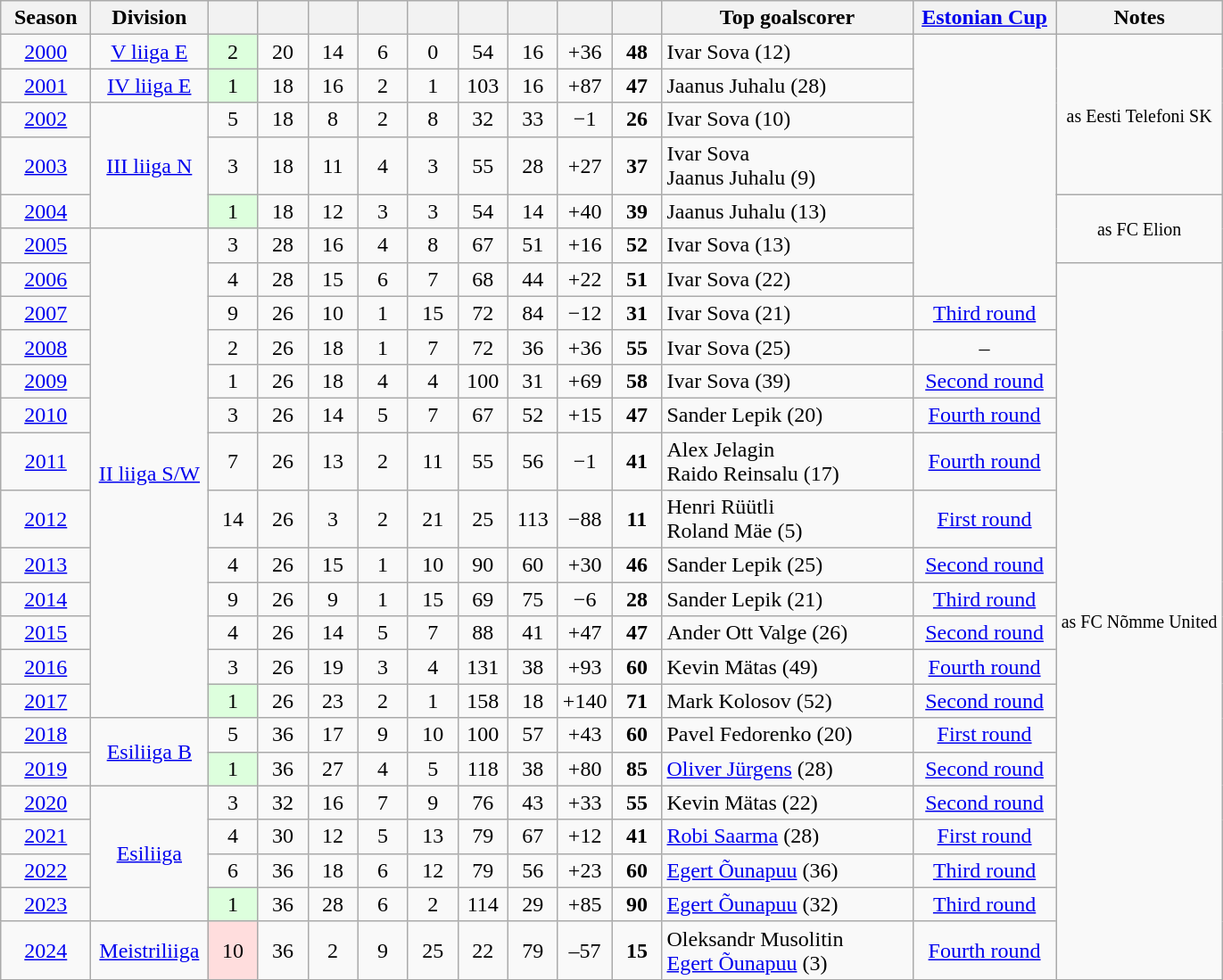<table class="wikitable">
<tr>
<th width=60px>Season</th>
<th width=80px>Division</th>
<th width=30px></th>
<th width=30px></th>
<th width=30px></th>
<th width=30px></th>
<th width=30px></th>
<th width=30px></th>
<th width=30px></th>
<th width=30px></th>
<th width=30px></th>
<th width=180px>Top goalscorer</th>
<th width=100px><a href='#'>Estonian Cup</a></th>
<th>Notes</th>
</tr>
<tr align=center>
<td><a href='#'>2000</a></td>
<td><a href='#'>V liiga E</a></td>
<td style="background:#DDFFDD;">2</td>
<td>20</td>
<td>14</td>
<td>6</td>
<td>0</td>
<td>54</td>
<td>16</td>
<td>+36</td>
<td><strong>48</strong></td>
<td style=text-align:left> Ivar Sova (12)</td>
<td rowspan="7"></td>
<td rowspan=4><small>as Eesti Telefoni SK</small></td>
</tr>
<tr align=center>
<td><a href='#'>2001</a></td>
<td><a href='#'>IV liiga E</a></td>
<td style="background:#DDFFDD;">1</td>
<td>18</td>
<td>16</td>
<td>2</td>
<td>1</td>
<td>103</td>
<td>16</td>
<td>+87</td>
<td><strong>47</strong></td>
<td style=text-align:left> Jaanus Juhalu (28)</td>
</tr>
<tr align=center>
<td><a href='#'>2002</a></td>
<td rowspan=3><a href='#'>III liiga N</a></td>
<td>5</td>
<td>18</td>
<td>8</td>
<td>2</td>
<td>8</td>
<td>32</td>
<td>33</td>
<td>−1</td>
<td><strong>26</strong></td>
<td style=text-align:left> Ivar Sova (10)</td>
</tr>
<tr align=center>
<td><a href='#'>2003</a></td>
<td>3</td>
<td>18</td>
<td>11</td>
<td>4</td>
<td>3</td>
<td>55</td>
<td>28</td>
<td>+27</td>
<td><strong>37</strong></td>
<td style=text-align:left> Ivar Sova<br> Jaanus Juhalu (9)</td>
</tr>
<tr align=center>
<td><a href='#'>2004</a></td>
<td style="background:#DDFFDD;">1</td>
<td>18</td>
<td>12</td>
<td>3</td>
<td>3</td>
<td>54</td>
<td>14</td>
<td>+40</td>
<td><strong>39</strong></td>
<td style=text-align:left> Jaanus Juhalu (13)</td>
<td rowspan=2><small>as FC Elion</small></td>
</tr>
<tr align=center>
<td><a href='#'>2005</a></td>
<td rowspan=13><a href='#'>II liiga S/W</a></td>
<td>3</td>
<td>28</td>
<td>16</td>
<td>4</td>
<td>8</td>
<td>67</td>
<td>51</td>
<td>+16</td>
<td><strong>52</strong></td>
<td style=text-align:left> Ivar Sova (13)</td>
</tr>
<tr align=center>
<td><a href='#'>2006</a></td>
<td>4</td>
<td>28</td>
<td>15</td>
<td>6</td>
<td>7</td>
<td>68</td>
<td>44</td>
<td>+22</td>
<td><strong>51</strong></td>
<td style=text-align:left> Ivar Sova (22)</td>
<td rowspan="33"><small>as FC Nõmme United</small></td>
</tr>
<tr align=center>
<td><a href='#'>2007</a></td>
<td>9</td>
<td>26</td>
<td>10</td>
<td>1</td>
<td>15</td>
<td>72</td>
<td>84</td>
<td>−12</td>
<td><strong>31</strong></td>
<td style=text-align:left> Ivar Sova (21)</td>
<td><a href='#'>Third round</a></td>
</tr>
<tr align=center>
<td><a href='#'>2008</a></td>
<td>2</td>
<td>26</td>
<td>18</td>
<td>1</td>
<td>7</td>
<td>72</td>
<td>36</td>
<td>+36</td>
<td><strong>55</strong></td>
<td style=text-align:left> Ivar Sova (25)</td>
<td>–</td>
</tr>
<tr align=center>
<td><a href='#'>2009</a></td>
<td>1</td>
<td>26</td>
<td>18</td>
<td>4</td>
<td>4</td>
<td>100</td>
<td>31</td>
<td>+69</td>
<td><strong>58</strong></td>
<td style=text-align:left> Ivar Sova (39)</td>
<td><a href='#'>Second round</a></td>
</tr>
<tr align=center>
<td><a href='#'>2010</a></td>
<td>3</td>
<td>26</td>
<td>14</td>
<td>5</td>
<td>7</td>
<td>67</td>
<td>52</td>
<td>+15</td>
<td><strong>47</strong></td>
<td style=text-align:left> Sander Lepik (20)</td>
<td><a href='#'>Fourth round</a></td>
</tr>
<tr align=center>
<td><a href='#'>2011</a></td>
<td>7</td>
<td>26</td>
<td>13</td>
<td>2</td>
<td>11</td>
<td>55</td>
<td>56</td>
<td>−1</td>
<td><strong>41</strong></td>
<td style=text-align:left> Alex Jelagin<br> Raido Reinsalu (17)</td>
<td><a href='#'>Fourth round</a></td>
</tr>
<tr align=center>
<td><a href='#'>2012</a></td>
<td>14</td>
<td>26</td>
<td>3</td>
<td>2</td>
<td>21</td>
<td>25</td>
<td>113</td>
<td>−88</td>
<td><strong>11</strong></td>
<td style=text-align:left> Henri Rüütli<br> Roland Mäe (5)</td>
<td><a href='#'>First round</a></td>
</tr>
<tr align=center>
<td><a href='#'>2013</a></td>
<td>4</td>
<td>26</td>
<td>15</td>
<td>1</td>
<td>10</td>
<td>90</td>
<td>60</td>
<td>+30</td>
<td><strong>46</strong></td>
<td style=text-align:left> Sander Lepik (25)</td>
<td><a href='#'>Second round</a></td>
</tr>
<tr align=center>
<td><a href='#'>2014</a></td>
<td>9</td>
<td>26</td>
<td>9</td>
<td>1</td>
<td>15</td>
<td>69</td>
<td>75</td>
<td>−6</td>
<td><strong>28</strong></td>
<td style=text-align:left> Sander Lepik (21)</td>
<td><a href='#'>Third round</a></td>
</tr>
<tr align=center>
<td><a href='#'>2015</a></td>
<td>4</td>
<td>26</td>
<td>14</td>
<td>5</td>
<td>7</td>
<td>88</td>
<td>41</td>
<td>+47</td>
<td><strong>47</strong></td>
<td style=text-align:left> Ander Ott Valge (26)</td>
<td><a href='#'>Second round</a></td>
</tr>
<tr align=center>
<td><a href='#'>2016</a></td>
<td>3</td>
<td>26</td>
<td>19</td>
<td>3</td>
<td>4</td>
<td>131</td>
<td>38</td>
<td>+93</td>
<td><strong>60</strong></td>
<td style=text-align:left> Kevin Mätas (49)</td>
<td><a href='#'>Fourth round</a></td>
</tr>
<tr align=center>
<td><a href='#'>2017</a></td>
<td style="background:#DDFFDD;">1</td>
<td>26</td>
<td>23</td>
<td>2</td>
<td>1</td>
<td>158</td>
<td>18</td>
<td>+140</td>
<td><strong>71</strong></td>
<td style=text-align:left> Mark Kolosov (52)</td>
<td><a href='#'>Second round</a></td>
</tr>
<tr align=center>
<td><a href='#'>2018</a></td>
<td rowspan=2><a href='#'>Esiliiga B</a></td>
<td>5</td>
<td>36</td>
<td>17</td>
<td>9</td>
<td>10</td>
<td>100</td>
<td>57</td>
<td>+43</td>
<td><strong>60</strong></td>
<td style=text-align:left> Pavel Fedorenko (20)</td>
<td><a href='#'>First round</a></td>
</tr>
<tr align=center>
<td><a href='#'>2019</a></td>
<td style="background:#DDFFDD;">1</td>
<td>36</td>
<td>27</td>
<td>4</td>
<td>5</td>
<td>118</td>
<td>38</td>
<td>+80</td>
<td><strong>85</strong></td>
<td style=text-align:left> <a href='#'>Oliver Jürgens</a> (28)</td>
<td><a href='#'>Second round</a></td>
</tr>
<tr align=center>
<td><a href='#'>2020</a></td>
<td rowspan="4"><a href='#'>Esiliiga</a></td>
<td>3</td>
<td>32</td>
<td>16</td>
<td>7</td>
<td>9</td>
<td>76</td>
<td>43</td>
<td>+33</td>
<td><strong>55</strong></td>
<td style=text-align:left> Kevin Mätas (22)</td>
<td><a href='#'>Second round</a></td>
</tr>
<tr align=center>
<td><a href='#'>2021</a></td>
<td>4</td>
<td>30</td>
<td>12</td>
<td>5</td>
<td>13</td>
<td>79</td>
<td>67</td>
<td>+12</td>
<td><strong>41</strong></td>
<td style="text-align:left"> <a href='#'>Robi Saarma</a> (28)</td>
<td><a href='#'>First round</a></td>
</tr>
<tr align=center>
<td><a href='#'>2022</a></td>
<td>6</td>
<td>36</td>
<td>18</td>
<td>6</td>
<td>12</td>
<td>79</td>
<td>56</td>
<td>+23</td>
<td><strong>60</strong></td>
<td style="text-align:left"> <a href='#'>Egert Õunapuu</a> (36)</td>
<td><a href='#'>Third round</a></td>
</tr>
<tr align=center>
<td><a href='#'>2023</a></td>
<td style="background:#DDFFDD;">1</td>
<td>36</td>
<td>28</td>
<td>6</td>
<td>2</td>
<td>114</td>
<td>29</td>
<td>+85</td>
<td><strong>90</strong></td>
<td align="left"> <a href='#'>Egert Õunapuu</a> (32)</td>
<td><a href='#'>Third round</a></td>
</tr>
<tr align=center>
<td><a href='#'>2024</a></td>
<td><a href='#'>Meistriliiga</a></td>
<td bgcolor="#ffdddd">10</td>
<td>36</td>
<td>2</td>
<td>9</td>
<td>25</td>
<td>22</td>
<td>79</td>
<td>–57</td>
<td><strong>15</strong></td>
<td align="left"> Oleksandr Musolitin<br> <a href='#'>Egert Õunapuu</a> (3)</td>
<td><a href='#'>Fourth round</a></td>
</tr>
</table>
